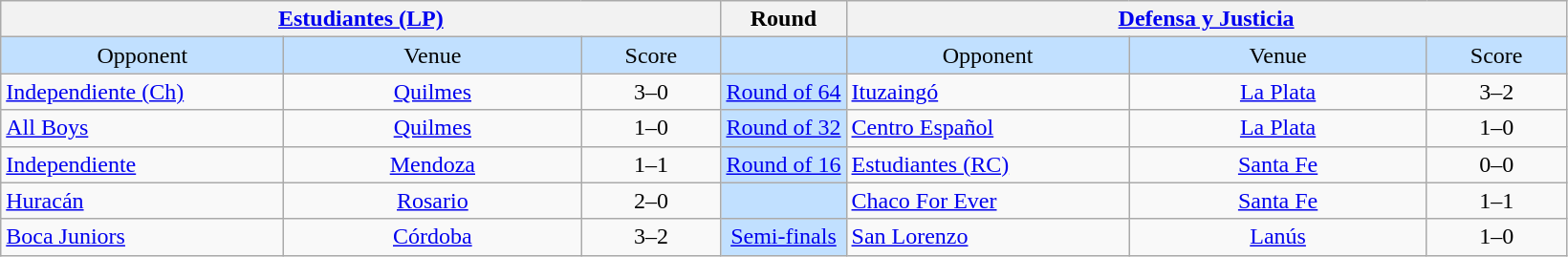<table class="wikitable" style="text-align: center;">
<tr>
<th colspan=3><a href='#'>Estudiantes (LP)</a></th>
<th width=>Round</th>
<th colspan=3><a href='#'>Defensa y Justicia</a></th>
</tr>
<tr bgcolor=#c1e0ff>
<td width= 190px>Opponent</td>
<td width= 200px>Venue</td>
<td width= 90px>Score</td>
<td width=></td>
<td width= 190px>Opponent</td>
<td width= 200px>Venue</td>
<td width= 90px>Score</td>
</tr>
<tr>
<td align=left><a href='#'>Independiente (Ch)</a></td>
<td><a href='#'>Quilmes</a></td>
<td>3–0</td>
<td bgcolor=#c1e0ff><a href='#'>Round of 64</a></td>
<td align=left><a href='#'>Ituzaingó</a></td>
<td><a href='#'>La Plata</a></td>
<td>3–2</td>
</tr>
<tr>
<td align=left><a href='#'>All Boys</a></td>
<td><a href='#'>Quilmes</a></td>
<td>1–0</td>
<td bgcolor=#c1e0ff><a href='#'>Round of 32</a></td>
<td align=left><a href='#'>Centro Español</a></td>
<td><a href='#'>La Plata</a></td>
<td>1–0</td>
</tr>
<tr>
<td align=left><a href='#'>Independiente</a></td>
<td><a href='#'>Mendoza</a></td>
<td>1–1 </td>
<td bgcolor=#c1e0ff><a href='#'>Round of 16</a></td>
<td align=left><a href='#'>Estudiantes (RC)</a></td>
<td><a href='#'>Santa Fe</a></td>
<td>0–0 </td>
</tr>
<tr>
<td align=left><a href='#'>Huracán</a></td>
<td><a href='#'>Rosario</a></td>
<td>2–0</td>
<td bgcolor=#c1e0ff><a href='#'></a></td>
<td align=left><a href='#'>Chaco For Ever</a></td>
<td><a href='#'>Santa Fe</a></td>
<td>1–1 </td>
</tr>
<tr>
<td align=left><a href='#'>Boca Juniors</a></td>
<td><a href='#'>Córdoba</a></td>
<td>3–2</td>
<td bgcolor=#c1e0ff><a href='#'>Semi-finals</a></td>
<td align=left><a href='#'>San Lorenzo</a></td>
<td><a href='#'>Lanús</a></td>
<td>1–0</td>
</tr>
</table>
